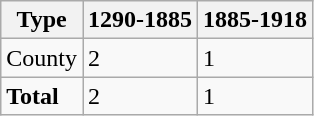<table class="wikitable">
<tr>
<th>Type</th>
<th>1290-1885</th>
<th>1885-1918</th>
</tr>
<tr>
<td>County</td>
<td>2</td>
<td>1</td>
</tr>
<tr>
<td><strong>Total</strong></td>
<td>2</td>
<td>1</td>
</tr>
</table>
